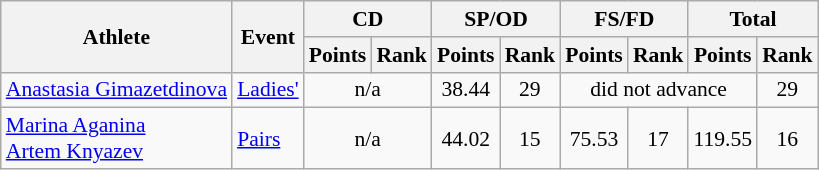<table class="wikitable" style="font-size:90%">
<tr>
<th rowspan="2">Athlete</th>
<th rowspan="2">Event</th>
<th colspan="2">CD</th>
<th colspan="2">SP/OD</th>
<th colspan="2">FS/FD</th>
<th colspan="2">Total</th>
</tr>
<tr>
<th>Points</th>
<th>Rank</th>
<th>Points</th>
<th>Rank</th>
<th>Points</th>
<th>Rank</th>
<th>Points</th>
<th>Rank</th>
</tr>
<tr>
<td><a href='#'>Anastasia Gimazetdinova</a></td>
<td><a href='#'>Ladies'</a></td>
<td colspan=2 align="center">n/a</td>
<td align="center">38.44</td>
<td align="center">29</td>
<td colspan=3 align="center">did not advance</td>
<td align="center">29</td>
</tr>
<tr>
<td><a href='#'>Marina Aganina</a> <br> <a href='#'>Artem Knyazev</a></td>
<td><a href='#'>Pairs</a></td>
<td colspan=2 align="center">n/a</td>
<td align="center">44.02</td>
<td align="center">15</td>
<td align="center">75.53</td>
<td align="center">17</td>
<td align="center">119.55</td>
<td align="center">16</td>
</tr>
</table>
